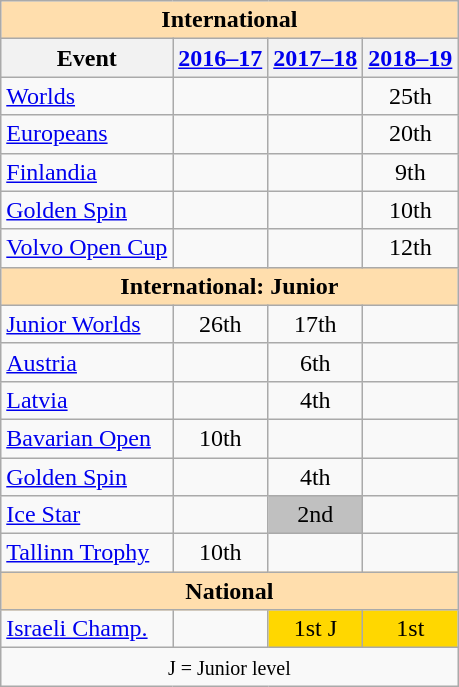<table class="wikitable" style="text-align:center">
<tr>
<th style="background-color: #ffdead; " colspan=4 align=center>International</th>
</tr>
<tr>
<th>Event</th>
<th><a href='#'>2016–17</a></th>
<th><a href='#'>2017–18</a></th>
<th><a href='#'>2018–19</a></th>
</tr>
<tr>
<td align=left><a href='#'>Worlds</a></td>
<td></td>
<td></td>
<td>25th</td>
</tr>
<tr>
<td align=left><a href='#'>Europeans</a></td>
<td></td>
<td></td>
<td>20th</td>
</tr>
<tr>
<td align=left> <a href='#'>Finlandia</a></td>
<td></td>
<td></td>
<td>9th</td>
</tr>
<tr>
<td align=left> <a href='#'>Golden Spin</a></td>
<td></td>
<td></td>
<td>10th</td>
</tr>
<tr>
<td align=left><a href='#'>Volvo Open Cup</a></td>
<td></td>
<td></td>
<td>12th</td>
</tr>
<tr>
<th style="background-color: #ffdead; " colspan=4 align=center>International: Junior</th>
</tr>
<tr>
<td align=left><a href='#'>Junior Worlds</a></td>
<td>26th</td>
<td>17th</td>
<td></td>
</tr>
<tr>
<td align=left> <a href='#'>Austria</a></td>
<td></td>
<td>6th</td>
<td></td>
</tr>
<tr>
<td align=left> <a href='#'>Latvia</a></td>
<td></td>
<td>4th</td>
<td></td>
</tr>
<tr>
<td align=left><a href='#'>Bavarian Open</a></td>
<td>10th</td>
<td></td>
<td></td>
</tr>
<tr>
<td align=left><a href='#'>Golden Spin</a></td>
<td></td>
<td>4th</td>
<td></td>
</tr>
<tr>
<td align=left><a href='#'>Ice Star</a></td>
<td></td>
<td bgcolor=silver>2nd</td>
<td></td>
</tr>
<tr>
<td align=left><a href='#'>Tallinn Trophy</a></td>
<td>10th</td>
<td></td>
<td></td>
</tr>
<tr>
<th style="background-color: #ffdead; " colspan=4 align=center>National</th>
</tr>
<tr>
<td align=left><a href='#'>Israeli Champ.</a></td>
<td></td>
<td bgcolor=gold>1st J</td>
<td bgcolor=gold>1st</td>
</tr>
<tr>
<td colspan=4 align=center><small> J = Junior level </small></td>
</tr>
</table>
